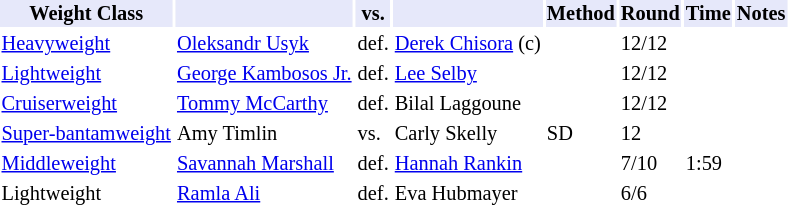<table class="toccolours" style="font-size: 85%;">
<tr>
<th style="background:#e6e8fa; color:#000; text-align:center;">Weight Class</th>
<th style="background:#e6e8fa; color:#000; text-align:center;"></th>
<th style="background:#e6e8fa; color:#000; text-align:center;">vs.</th>
<th style="background:#e6e8fa; color:#000; text-align:center;"></th>
<th style="background:#e6e8fa; color:#000; text-align:center;">Method</th>
<th style="background:#e6e8fa; color:#000; text-align:center;">Round</th>
<th style="background:#e6e8fa; color:#000; text-align:center;">Time</th>
<th style="background:#e6e8fa; color:#000; text-align:center;">Notes</th>
</tr>
<tr>
<td><a href='#'>Heavyweight</a></td>
<td><a href='#'>Oleksandr Usyk</a></td>
<td>def.</td>
<td><a href='#'>Derek Chisora</a> (c)</td>
<td></td>
<td>12/12</td>
<td></td>
<td></td>
</tr>
<tr>
<td><a href='#'>Lightweight</a></td>
<td><a href='#'>George Kambosos Jr.</a></td>
<td>def.</td>
<td><a href='#'>Lee Selby</a></td>
<td></td>
<td>12/12</td>
<td></td>
<td></td>
</tr>
<tr>
<td><a href='#'>Cruiserweight</a></td>
<td><a href='#'>Tommy McCarthy</a></td>
<td>def.</td>
<td>Bilal Laggoune</td>
<td></td>
<td>12/12</td>
<td></td>
<td></td>
</tr>
<tr>
<td><a href='#'>Super-bantamweight</a></td>
<td>Amy Timlin</td>
<td>vs.</td>
<td>Carly Skelly</td>
<td>SD</td>
<td>12</td>
<td></td>
<td></td>
</tr>
<tr>
<td><a href='#'>Middleweight</a></td>
<td><a href='#'>Savannah Marshall</a></td>
<td>def.</td>
<td><a href='#'>Hannah Rankin</a></td>
<td></td>
<td>7/10</td>
<td>1:59</td>
<td></td>
</tr>
<tr>
<td>Lightweight</td>
<td><a href='#'>Ramla Ali</a></td>
<td>def.</td>
<td>Eva Hubmayer</td>
<td></td>
<td>6/6</td>
<td></td>
<td></td>
</tr>
</table>
